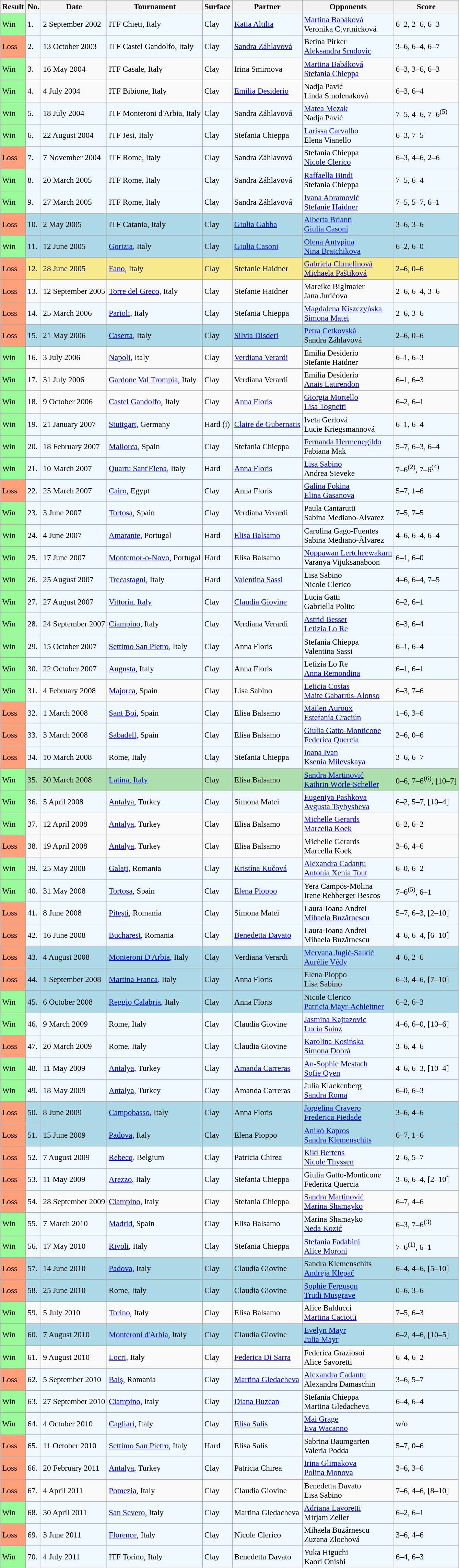<table class="sortable wikitable" style="font-size:97%;">
<tr>
<th>Result</th>
<th>No.</th>
<th>Date</th>
<th>Tournament</th>
<th>Surface</th>
<th>Partner</th>
<th>Opponents</th>
<th class="unsortable">Score</th>
</tr>
<tr bgcolor="#f0f8ff">
<td style="background:#98fb98;">Win</td>
<td>1.</td>
<td>2 September 2002</td>
<td>ITF Chieti, Italy</td>
<td>Clay</td>
<td> <a href='#'>Katia Altilia</a></td>
<td> <a href='#'>Martina Babáková</a> <br>  Veronika Ctvrtnicková</td>
<td>6–2, 2–6, 6–3</td>
</tr>
<tr bgcolor="#f0f8ff">
<td style="background:#ffa07a;">Loss</td>
<td>2.</td>
<td>13 October 2003</td>
<td>ITF Castel Gandolfo, Italy</td>
<td>Clay</td>
<td> <a href='#'>Sandra Záhlavová</a></td>
<td> Betina Pirker <br>  <a href='#'>Aleksandra Srndovic</a></td>
<td>3–6, 6–4, 6–7</td>
</tr>
<tr>
<td style="background:#98fb98;">Win</td>
<td>3.</td>
<td>16 May 2004</td>
<td>ITF Casale, Italy</td>
<td>Clay</td>
<td> Irina Smirnova</td>
<td> <a href='#'>Martina Babáková</a> <br>  <a href='#'>Stefania Chieppa</a></td>
<td>6–3, 3–6, 6–3</td>
</tr>
<tr>
<td style="background:#98fb98;">Win</td>
<td>4.</td>
<td>4 July 2004</td>
<td>ITF Bibione, Italy</td>
<td>Clay</td>
<td> <a href='#'>Emilia Desiderio</a></td>
<td> Nadja Pavić <br>  Linda Smolenaková</td>
<td>6–3, 6–4</td>
</tr>
<tr bgcolor="#f0f8ff">
<td style="background:#98fb98;">Win</td>
<td>5.</td>
<td>18 July 2004</td>
<td>ITF Monteroni d'Arbia, Italy</td>
<td>Clay</td>
<td> Sandra Záhlavová</td>
<td> <a href='#'>Matea Mezak</a> <br>  Nadja Pavić</td>
<td>7–5, 4–6, 7–6<sup>(5)</sup></td>
</tr>
<tr bgcolor="#f0f8ff">
<td style="background:#98fb98;">Win</td>
<td>6.</td>
<td>22 August 2004</td>
<td>ITF Jesi, Italy</td>
<td>Clay</td>
<td> Stefania Chieppa</td>
<td> <a href='#'>Larissa Carvalho</a> <br>  Elena Vianello</td>
<td>6–3, 7–5</td>
</tr>
<tr bgcolor="#f0f8ff">
<td style="background:#ffa07a;">Loss</td>
<td>7.</td>
<td>7 November 2004</td>
<td>ITF Rome, Italy</td>
<td>Clay</td>
<td> Sandra Záhlavová</td>
<td> Stefania Chieppa <br>  <a href='#'>Nicole Clerico</a></td>
<td>6–3, 4–6, 2–6</td>
</tr>
<tr bgcolor="#f0f8ff">
<td style="background:#98fb98;">Win</td>
<td>8.</td>
<td>20 March 2005</td>
<td>ITF Rome, Italy</td>
<td>Clay</td>
<td> Sandra Záhlavová</td>
<td> <a href='#'>Raffaella Bindi</a> <br>  Stefania Chieppa</td>
<td>7–5, 6–4</td>
</tr>
<tr bgcolor="#f0f8ff">
<td style="background:#98fb98;">Win</td>
<td>9.</td>
<td>27 March 2005</td>
<td>ITF Rome, Italy</td>
<td>Clay</td>
<td> Sandra Záhlavová</td>
<td> <a href='#'>Ivana Abramović</a> <br>  <a href='#'>Stefanie Haidner</a></td>
<td>7–5, 5–7, 6–1</td>
</tr>
<tr bgcolor="lightblue">
<td style="background:#ffa07a;">Loss</td>
<td>10.</td>
<td>2 May 2005</td>
<td>ITF Catania, Italy</td>
<td>Clay</td>
<td> <a href='#'>Giulia Gabba</a></td>
<td> <a href='#'>Alberta Brianti</a> <br>  <a href='#'>Giulia Casoni</a></td>
<td>3–6, 3–6</td>
</tr>
<tr bgcolor="lightblue">
<td style="background:#98fb98;">Win</td>
<td>11.</td>
<td>12 June 2005</td>
<td><a href='#'>Gorizia</a>, Italy</td>
<td>Clay</td>
<td> <a href='#'>Giulia Casoni</a></td>
<td> <a href='#'>Olena Antypina</a> <br>  <a href='#'>Nina Bratchikova</a></td>
<td>6–2, 6–0</td>
</tr>
<tr bgcolor="#F7E98E">
<td style="background:#ffa07a;">Loss</td>
<td>12.</td>
<td>28 June 2005</td>
<td><a href='#'>Fano</a>, Italy</td>
<td>Clay</td>
<td> Stefanie Haidner</td>
<td> <a href='#'>Gabriela Chmelinová</a> <br>  <a href='#'>Michaela Paštiková</a></td>
<td>2–6, 0–6</td>
</tr>
<tr>
<td style="background:#ffa07a;">Loss</td>
<td>13.</td>
<td>12 September 2005</td>
<td><a href='#'>Torre del Greco</a>, Italy</td>
<td>Clay</td>
<td> Stefanie Haidner</td>
<td> Mareike Biglmaier <br>  Jana Jurićova</td>
<td>2–6, 6–4, 3–6</td>
</tr>
<tr bgcolor="#f0f8ff">
<td style="background:#ffa07a;">Loss</td>
<td>14.</td>
<td>25 March 2006</td>
<td><a href='#'>Parioli</a>, Italy</td>
<td>Clay</td>
<td> Stefania Chieppa</td>
<td> <a href='#'>Magdalena Kiszczyńska</a> <br>  <a href='#'>Simona Matei</a></td>
<td>2–6, 3–6</td>
</tr>
<tr bgcolor="lightblue">
<td style="background:#ffa07a;">Loss</td>
<td>15.</td>
<td>21 May 2006</td>
<td><a href='#'>Caserta</a>, Italy</td>
<td>Clay</td>
<td> <a href='#'>Silvia Disderi</a></td>
<td> <a href='#'>Petra Cetkovská</a> <br>  Sandra Záhlavová</td>
<td>2–6, 0–6</td>
</tr>
<tr>
<td style="background:#98fb98;">Win</td>
<td>16.</td>
<td>3 July 2006</td>
<td><a href='#'>Napoli</a>, Italy</td>
<td>Clay</td>
<td> <a href='#'>Verdiana Verardi</a></td>
<td> Emilia Desiderio <br>  Stefanie Haidner</td>
<td>6–1, 6–3</td>
</tr>
<tr>
<td style="background:#98fb98;">Win</td>
<td>17.</td>
<td>31 July 2006</td>
<td><a href='#'>Gardone Val Trompia</a>, Italy</td>
<td>Clay</td>
<td> Verdiana Verardi</td>
<td> Emilia Desiderio <br>  <a href='#'>Anais Laurendon</a></td>
<td>6–1, 6–3</td>
</tr>
<tr>
<td style="background:#98fb98;">Win</td>
<td>18.</td>
<td>9 October 2006</td>
<td><a href='#'>Castel Gandolfo</a>, Italy</td>
<td>Clay</td>
<td> <a href='#'>Anna Floris</a></td>
<td> <a href='#'>Giorgia Mortello</a> <br>  <a href='#'>Lisa Tognetti</a></td>
<td>6–2, 6–1</td>
</tr>
<tr bgcolor="#f0f8ff">
<td style="background:#98fb98;">Win</td>
<td>19.</td>
<td>21 January 2007</td>
<td><a href='#'>Stuttgart</a>, Germany</td>
<td>Hard (i)</td>
<td> <a href='#'>Claire de Gubernatis</a></td>
<td> Iveta Gerlová <br>  Lucie Kriegsmannová</td>
<td>6–1, 6–4</td>
</tr>
<tr style="background:#f0f8ff;">
<td style="background:#98fb98;">Win</td>
<td>20.</td>
<td>18 February 2007</td>
<td><a href='#'>Mallorca</a>, Spain</td>
<td>Clay</td>
<td> Stefania Chieppa</td>
<td> <a href='#'>Fernanda Hermenegildo</a> <br>  Fabiana Mak</td>
<td>5–7, 6–3, 6–4</td>
</tr>
<tr style="background:#f0f8ff;">
<td style="background:#98fb98;">Win</td>
<td>21.</td>
<td>10 March 2007</td>
<td><a href='#'>Quartu Sant'Elena</a>, Italy</td>
<td>Hard</td>
<td> <a href='#'>Anna Floris</a></td>
<td> <a href='#'>Lisa Sabino</a> <br>  Andrea Sieveke</td>
<td>7–6<sup>(2)</sup>, 7–6<sup>(4)</sup></td>
</tr>
<tr style="background:#f0f8ff;">
<td style="background:#ffa07a;">Loss</td>
<td>22.</td>
<td>25 March 2007</td>
<td><a href='#'>Cairo</a>, Egypt</td>
<td>Clay</td>
<td> Anna Floris</td>
<td> <a href='#'>Galina Fokina</a> <br>  <a href='#'>Elina Gasanova</a></td>
<td>5–7, 1–6</td>
</tr>
<tr style="background:#f0f8ff;">
<td style="background:#98fb98;">Win</td>
<td>23.</td>
<td>3 June 2007</td>
<td><a href='#'>Tortosa</a>, Spain</td>
<td>Clay</td>
<td> Verdiana Verardi</td>
<td> Paula Cantarutti <br>  Sabina Mediano-Alvarez</td>
<td>7–5, 7–5</td>
</tr>
<tr style="background:#f0f8ff;">
<td style="background:#98fb98;">Win</td>
<td>24.</td>
<td>4 June 2007</td>
<td><a href='#'>Amarante</a>, Portugal</td>
<td>Hard</td>
<td> <a href='#'>Elisa Balsamo</a></td>
<td> Carolina Gago-Fuentes <br>  Sabina Mediano-Álvarez</td>
<td>4–6, 6–4, 6–4</td>
</tr>
<tr style="background:#f0f8ff;">
<td style="background:#98fb98;">Win</td>
<td>25.</td>
<td>17 June 2007</td>
<td><a href='#'>Montemor-o-Novo</a>, Portugal</td>
<td>Hard</td>
<td> Elisa Balsamo</td>
<td> <a href='#'>Noppawan Lertcheewakarn</a> <br>  Varanya Vijuksanaboon</td>
<td>6–1, 6–0</td>
</tr>
<tr style="background:#f0f8ff;">
<td style="background:#98fb98;">Win</td>
<td>26.</td>
<td>25 August 2007</td>
<td><a href='#'>Trecastagni</a>, Italy</td>
<td>Hard</td>
<td> <a href='#'>Valentina Sassi</a></td>
<td> Lisa Sabino <br>  Nicole Clerico</td>
<td>4–6, 6–4, 7–5</td>
</tr>
<tr style="background:#f0f8ff;">
<td style="background:#98fb98;">Win</td>
<td>27.</td>
<td>27 August 2007</td>
<td><a href='#'>Vittoria, Italy</a></td>
<td>Clay</td>
<td> <a href='#'>Claudia Giovine</a></td>
<td> Lucia Gatti <br>  Gabriella Polito</td>
<td>6–2, 6–1</td>
</tr>
<tr bgcolor="#f0f8ff">
<td style="background:#98fb98;">Win</td>
<td>28.</td>
<td>24 September 2007</td>
<td><a href='#'>Ciampino</a>, Italy</td>
<td>Clay</td>
<td> Verdiana Verardi</td>
<td> <a href='#'>Astrid Besser</a> <br>  <a href='#'>Letizia Lo Re</a></td>
<td>6–3, 6–4</td>
</tr>
<tr bgcolor="#f0f8ff">
<td style="background:#98fb98;">Win</td>
<td>29.</td>
<td>15 October 2007</td>
<td><a href='#'>Settimo San Pietro</a>, Italy</td>
<td>Clay</td>
<td> Anna Floris</td>
<td> Stefania Chieppa <br>  Valentina Sassi</td>
<td>6–1, 6–4</td>
</tr>
<tr bgcolor="#f0f8ff">
<td style="background:#98fb98;">Win</td>
<td>30.</td>
<td>22 October 2007</td>
<td><a href='#'>Augusta</a>, Italy</td>
<td>Clay</td>
<td> Anna Floris</td>
<td> Letizia Lo Re <br>  <a href='#'>Anna Remondina</a></td>
<td>6–1, 6–1</td>
</tr>
<tr>
<td style="background:#98fb98;">Win</td>
<td>31.</td>
<td>4 February 2008</td>
<td><a href='#'>Majorca</a>, Spain</td>
<td>Clay</td>
<td> Lisa Sabino</td>
<td> <a href='#'>Leticia Costas</a> <br>  <a href='#'>Maite Gabarrús-Alonso</a></td>
<td>6–3, 7–6</td>
</tr>
<tr bgcolor=#f0f8ff>
<td style="background:#ffa07a;">Loss</td>
<td>32.</td>
<td>1 March 2008</td>
<td><a href='#'>Sant Boi</a>, Spain</td>
<td>Clay</td>
<td> Elisa Balsamo</td>
<td> <a href='#'>Mailen Auroux</a> <br>  <a href='#'>Estefanía Craciún</a></td>
<td>1–6, 3–6</td>
</tr>
<tr style="background:#f0f8ff;">
<td style="background:#ffa07a;">Loss</td>
<td>33.</td>
<td>3 March 2008</td>
<td><a href='#'>Sabadell</a>, Spain</td>
<td>Clay</td>
<td> Elisa Balsamo</td>
<td> <a href='#'>Giulia Gatto-Monticone</a> <br>  <a href='#'>Federica Quercia</a></td>
<td>2–6, 0–6</td>
</tr>
<tr style="background:#f0f8ff;">
<td style="background:#ffa07a;">Loss</td>
<td>34.</td>
<td>10 March 2008</td>
<td>Rome, Italy</td>
<td>Clay</td>
<td> Stefania Chieppa</td>
<td> <a href='#'>Ioana Ivan</a> <br>  <a href='#'>Ksenia Milevskaya</a></td>
<td>3–6, 6–7</td>
</tr>
<tr bgcolor="#ADDFAD">
<td style="background:#98fb98;">Win</td>
<td>35.</td>
<td>30 March 2008</td>
<td><a href='#'>Latina, Italy</a></td>
<td>Clay</td>
<td> Elisa Balsamo</td>
<td> <a href='#'>Sandra Martinović</a> <br>  <a href='#'>Kathrin Wörle-Scheller</a></td>
<td>0–6, 7–6<sup>(6)</sup>, [10–7]</td>
</tr>
<tr bgcolor="#f0f8ff">
<td style="background:#98fb98;">Win</td>
<td>36.</td>
<td>5 April 2008</td>
<td><a href='#'>Antalya</a>, Turkey</td>
<td>Clay</td>
<td> Simona Matei</td>
<td> <a href='#'>Eugeniya Pashkova</a> <br>  <a href='#'>Avgusta Tsybysheva</a></td>
<td>6–2, 5–7, [10–4]</td>
</tr>
<tr>
<td style="background:#98fb98;">Win</td>
<td>37.</td>
<td>12 April 2008</td>
<td><a href='#'>Antalya</a>, Turkey</td>
<td>Clay</td>
<td> Elisa Balsamo</td>
<td> <a href='#'>Michelle Gerards</a> <br>  <a href='#'>Marcella Koek</a></td>
<td>6–2, 6–2</td>
</tr>
<tr>
<td style="background:#ffa07a;">Loss</td>
<td>38.</td>
<td>19 April 2008</td>
<td><a href='#'>Antalya</a>, Turkey</td>
<td>Clay</td>
<td> Elisa Balsamo</td>
<td> Michelle Gerards <br>  Marcella Koek</td>
<td>3–6, 4–6</td>
</tr>
<tr bgcolor="#f0f8ff">
<td style="background:#98fb98;">Win</td>
<td>39.</td>
<td>25 May 2008</td>
<td><a href='#'>Galați</a>, Romania</td>
<td>Clay</td>
<td> <a href='#'>Kristína Kučová</a></td>
<td> <a href='#'>Alexandra Cadanțu</a> <br>  <a href='#'>Antonia Xenia Tout</a></td>
<td>6–0, 6–2</td>
</tr>
<tr bgcolor="#f0f8ff">
<td style="background:#98fb98;">Win</td>
<td>40.</td>
<td>31 May 2008</td>
<td><a href='#'>Tortosa</a>, Spain</td>
<td>Clay</td>
<td> <a href='#'>Elena Pioppo</a></td>
<td> Yera Campos-Molina <br>  Irene Rehberger Bescos</td>
<td>7–6<sup>(5)</sup>, 6–1</td>
</tr>
<tr bgcolor="#f0f8ff">
<td style="background:#ffa07a;">Loss</td>
<td>41.</td>
<td>8 June 2008</td>
<td><a href='#'>Pitești</a>, Romania</td>
<td>Clay</td>
<td> Simona Matei</td>
<td> Laura-Ioana Andrei <br>  <a href='#'>Mihaela Buzărnescu</a></td>
<td>5–7, 6–3, [2–10]</td>
</tr>
<tr bgcolor="#f0f8ff">
<td style="background:#ffa07a;">Loss</td>
<td>42.</td>
<td>16 June 2008</td>
<td><a href='#'>Bucharest</a>, Romania</td>
<td>Clay</td>
<td> <a href='#'>Benedetta Davato</a></td>
<td> Laura-Ioana Andrei <br>  Mihaela Buzărnescu</td>
<td>4–6, 6–4, [6–10]</td>
</tr>
<tr bgcolor="lightblue">
<td style="background:#ffa07a;">Loss</td>
<td>43.</td>
<td>4 August 2008</td>
<td><a href='#'>Monteroni D'Arbia</a>, Italy</td>
<td>Clay</td>
<td> Verdiana Verardi</td>
<td> <a href='#'>Mervana Jugić-Salkić</a> <br>  <a href='#'>Aurélie Védy</a></td>
<td>4–6, 2–6</td>
</tr>
<tr bgcolor="lightblue">
<td style="background:#ffa07a;">Loss</td>
<td>44.</td>
<td>1 September 2008</td>
<td><a href='#'>Martina Franca</a>, Italy</td>
<td>Clay</td>
<td> Anna Floris</td>
<td> Elena Pioppo <br>  Lisa Sabino</td>
<td>6–3, 4–6, [7–10]</td>
</tr>
<tr bgcolor="lightblue">
<td style="background:#98fb98;">Win</td>
<td>45.</td>
<td>6 October 2008</td>
<td><a href='#'>Reggio Calabria</a>, Italy</td>
<td>Clay</td>
<td> Anna Floris</td>
<td> Nicole Clerico <br>  <a href='#'>Patricia Mayr-Achleitner</a></td>
<td>6–2, 6–3</td>
</tr>
<tr style="background:#f0f8ff;">
<td style="background:#98fb98;">Win</td>
<td>46.</td>
<td>9 March 2009</td>
<td>Rome, Italy</td>
<td>Clay</td>
<td> Claudia Giovine</td>
<td> <a href='#'>Jasmina Kajtazovic</a> <br>  <a href='#'>Lucía Sainz</a></td>
<td>4–6, 6–0, [10–6]</td>
</tr>
<tr style="background:#f0f8ff;">
<td style="background:#ffa07a;">Loss</td>
<td>47.</td>
<td>20 March 2009</td>
<td>Rome, Italy</td>
<td>Clay</td>
<td> Claudia Giovine</td>
<td> <a href='#'>Karolina Kosińska</a> <br>  <a href='#'>Simona Dobrá</a></td>
<td>3–6, 4–6</td>
</tr>
<tr style="background:#f0f8ff;">
<td style="background:#98fb98;">Win</td>
<td>48.</td>
<td>11 May 2009</td>
<td><a href='#'>Antalya</a>, Turkey</td>
<td>Clay</td>
<td> <a href='#'>Amanda Carreras</a></td>
<td> <a href='#'>An-Sophie Mestach</a> <br>  <a href='#'>Sofie Oyen</a></td>
<td>4–6, 6–3, [10–4]</td>
</tr>
<tr style="background:#f0f8ff;">
<td style="background:#98fb98;">Win</td>
<td>49.</td>
<td>18 May 2009</td>
<td><a href='#'>Antalya</a>, Turkey</td>
<td>Clay</td>
<td> Amanda Carreras</td>
<td> Julia Klackenberg <br>  <a href='#'>Sandra Roma</a></td>
<td>6–0, 6–3</td>
</tr>
<tr style="background:lightblue;">
<td style="background:#ffa07a;">Loss</td>
<td>50.</td>
<td>8 June 2009</td>
<td><a href='#'>Campobasso</a>, Italy</td>
<td>Clay</td>
<td> Anna Floris</td>
<td> <a href='#'>Jorgelina Cravero</a> <br>  <a href='#'>Frederica Piedade</a></td>
<td>3–6, 4–6</td>
</tr>
<tr style="background:lightblue;">
<td style="background:#ffa07a;">Loss</td>
<td>51.</td>
<td>15 June 2009</td>
<td><a href='#'>Padova</a>, Italy</td>
<td>Clay</td>
<td> Elena Pioppo</td>
<td> <a href='#'>Anikó Kapros</a> <br>  <a href='#'>Sandra Klemenschits</a></td>
<td>6–7, 1–6</td>
</tr>
<tr style="background:#f0f8ff;">
<td style="background:#ffa07a;">Loss</td>
<td>52.</td>
<td>7 August 2009</td>
<td><a href='#'>Rebecq</a>, Belgium</td>
<td>Clay</td>
<td> Patricia Chirea</td>
<td> <a href='#'>Kiki Bertens</a> <br>  <a href='#'>Nicole Thyssen</a></td>
<td>2–6, 5–7</td>
</tr>
<tr bgcolor="#f0f8ff">
<td style="background:#ffa07a;">Loss</td>
<td>53.</td>
<td>11 May 2009</td>
<td><a href='#'>Arezzo</a>, Italy</td>
<td>Clay</td>
<td> Stefania Chieppa</td>
<td> Giulia Gatto-Monticone <br>  Federica Quercia</td>
<td>3–6, 6–4, [2–10]</td>
</tr>
<tr>
<td style="background:#ffa07a;">Loss</td>
<td>54.</td>
<td>28 September 2009</td>
<td><a href='#'>Ciampino</a>, Italy</td>
<td>Clay</td>
<td> Stefania Chieppa</td>
<td> <a href='#'>Sandra Martinović</a> <br>  <a href='#'>Marina Shamayko</a></td>
<td>6–7, 4–6</td>
</tr>
<tr bgcolor=#f0f8ff>
<td style="background:#98fb98;">Win</td>
<td>55.</td>
<td>7 March 2010</td>
<td><a href='#'>Madrid</a>, Spain</td>
<td>Clay</td>
<td> Elisa Balsamo</td>
<td> Marina Shamayko <br>  <a href='#'>Neda Kozić</a></td>
<td>6–3, 7–6<sup>(3)</sup></td>
</tr>
<tr bgcolor="#f0f8ff">
<td style="background:#98fb98;">Win</td>
<td>56.</td>
<td>17 May 2010</td>
<td><a href='#'>Rivoli</a>, Italy</td>
<td>Clay</td>
<td> Stefania Chieppa</td>
<td> <a href='#'>Stefania Fadabini</a> <br>  <a href='#'>Alice Moroni</a></td>
<td>7–6<sup>(1)</sup>, 6–1</td>
</tr>
<tr style="background:lightblue;">
<td style="background:#ffa07a;">Loss</td>
<td>57.</td>
<td>14 June 2010</td>
<td><a href='#'>Padova</a>, Italy</td>
<td>Clay</td>
<td> Claudia Giovine</td>
<td> Sandra Klemenschits <br>  <a href='#'>Andreja Klepač</a></td>
<td>6–4, 4–6, [5–10]</td>
</tr>
<tr style="background:lightblue;">
<td style="background:#ffa07a;">Loss</td>
<td>58.</td>
<td>25 June 2010</td>
<td>Rome, Italy</td>
<td>Clay</td>
<td> Claudia Giovine</td>
<td> <a href='#'>Sophie Ferguson</a> <br>  <a href='#'>Trudi Musgrave</a></td>
<td>0–6, 3–6</td>
</tr>
<tr>
<td style="background:#98fb98;">Win</td>
<td>59.</td>
<td>5 July 2010</td>
<td><a href='#'>Torino</a>, Italy</td>
<td>Clay</td>
<td> Elisa Balsamo</td>
<td> Alice Balducci <br>  <a href='#'>Martina Caciotti</a></td>
<td>7–5, 6–3</td>
</tr>
<tr style="background:lightblue;">
<td style="background:#98fb98;">Win</td>
<td>60.</td>
<td>7 August 2010</td>
<td><a href='#'>Monteroni d'Arbia</a>, Italy</td>
<td>Clay</td>
<td> Claudia Giovine</td>
<td> <a href='#'>Evelyn Mayr</a> <br>  <a href='#'>Julia Mayr</a></td>
<td>6–2, 4–6, [10–5]</td>
</tr>
<tr>
<td style="background:#98fb98;">Win</td>
<td>61.</td>
<td>9 August 2010</td>
<td><a href='#'>Locri</a>, Italy</td>
<td>Clay</td>
<td> <a href='#'>Federica Di Sarra</a></td>
<td> Federica Graziosoi <br>  Alice Savoretti</td>
<td>6–4, 6–2</td>
</tr>
<tr style="background:#f0f8ff;">
<td style="background:#ffa07a;">Loss</td>
<td>62.</td>
<td>5 September 2010</td>
<td><a href='#'>Balş</a>, Romania</td>
<td>Clay</td>
<td> <a href='#'>Martina Gledacheva</a></td>
<td> <a href='#'>Alexandra Cadanțu</a> <br>  Alexandra Damaschin</td>
<td>3–6, 5–7</td>
</tr>
<tr style="background:#f0f8ff;">
<td style="background:#98fb98;">Win</td>
<td>63.</td>
<td>27 September 2010</td>
<td><a href='#'>Ciampino</a>, Italy</td>
<td>Clay</td>
<td> <a href='#'>Diana Buzean</a></td>
<td> Stefania Chieppa <br>  Martina Gledacheva</td>
<td>6–4, 6–4</td>
</tr>
<tr style="background:#f0f8ff;">
<td style="background:#98fb98;">Win</td>
<td>64.</td>
<td>4 October 2010</td>
<td><a href='#'>Cagliari</a>, Italy</td>
<td>Clay</td>
<td> <a href='#'>Elisa Salis</a></td>
<td> <a href='#'>Mai Grage</a> <br>  <a href='#'>Eva Wacanno</a></td>
<td>w/o</td>
</tr>
<tr style="background:#f0f8ff;">
<td style="background:#ffa07a;">Loss</td>
<td>65.</td>
<td>11 October 2010</td>
<td><a href='#'>Settimo San Pietro</a>, Italy</td>
<td>Hard</td>
<td> Elisa Salis</td>
<td> Sabrina Baumgarten <br>  Valeria Podda</td>
<td>5–7, 0–6</td>
</tr>
<tr style="background:#f0f8ff;">
<td style="background:#ffa07a;">Loss</td>
<td>66.</td>
<td>20 February 2011</td>
<td><a href='#'>Antalya</a>, Turkey</td>
<td>Clay</td>
<td> Patricia Chirea</td>
<td> <a href='#'>Irina Glimakova</a> <br>  <a href='#'>Polina Monova</a></td>
<td>3–6, 3–6</td>
</tr>
<tr>
<td style="background:#ffa07a;">Loss</td>
<td>67.</td>
<td>4 April 2011</td>
<td><a href='#'>Pomezia</a>, Italy</td>
<td>Clay</td>
<td> Claudia Giovine</td>
<td> Benedetta Davato <br>  Lisa Sabino</td>
<td>7–6, 4–6, [8–10]</td>
</tr>
<tr style="background:#f0f8ff;">
<td style="background:#98fb98;">Win</td>
<td>68.</td>
<td>30 April 2011</td>
<td><a href='#'>San Severo</a>, Italy</td>
<td>Clay</td>
<td> Martina Gledacheva</td>
<td> <a href='#'>Adriana Lavoretti</a> <br>  Mirjam Zeller</td>
<td>6–2, 6–1</td>
</tr>
<tr style="background:#f0f8ff;">
<td style="background:#ffa07a;">Loss</td>
<td>69.</td>
<td>3 June 2011</td>
<td><a href='#'>Florence</a>, Italy</td>
<td>Clay</td>
<td> Nicole Clerico</td>
<td> Mihaela Buzărnescu <br>  Zuzana Zlochová</td>
<td>3–6, 4–6</td>
</tr>
<tr style="background:#f0f8ff;">
<td style="background:#98fb98;">Win</td>
<td>70.</td>
<td>4 July 2011</td>
<td>ITF Torino, Italy</td>
<td>Clay</td>
<td> Benedetta Davato</td>
<td> Yuka Higuchi <br>  Kaori Onishi</td>
<td>6–4, 6–3</td>
</tr>
</table>
